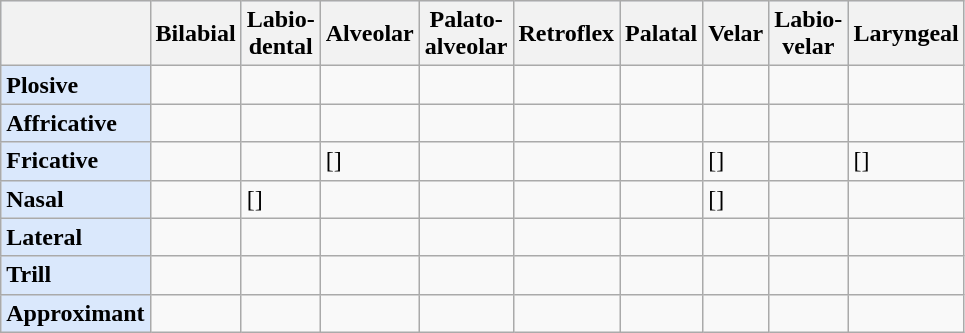<table class="wikitable">
<tr style="font-weight:bold; background-color:#dae8fc; text-align: center;">
<th style="font-weight:normal;"></th>
<th>Bilabial</th>
<th>Labio-<br>dental</th>
<th>Alveolar</th>
<th>Palato-<br>alveolar</th>
<th>Retroflex</th>
<th>Palatal</th>
<th>Velar</th>
<th>Labio-<br>velar</th>
<th>Laryngeal</th>
</tr>
<tr>
<td style="font-weight:bold; background-color:#dae8fc;">Plosive</td>
<td>   </td>
<td></td>
<td>   </td>
<td></td>
<td>    </td>
<td>   </td>
<td>  </td>
<td></td>
<td></td>
</tr>
<tr>
<td style="font-weight:bold; background-color:#dae8fc;">Affricative</td>
<td></td>
<td></td>
<td>  </td>
<td> </td>
<td></td>
<td></td>
<td></td>
<td></td>
<td></td>
</tr>
<tr>
<td style="font-weight:bold; background-color:#dae8fc;">Fricative</td>
<td></td>
<td>  </td>
<td> []</td>
<td></td>
<td></td>
<td><br></td>
<td>[]</td>
<td></td>
<td>[]</td>
</tr>
<tr>
<td style="font-weight:bold; background-color:#dae8fc;">Nasal</td>
<td></td>
<td>[]</td>
<td></td>
<td></td>
<td></td>
<td></td>
<td>[]</td>
<td></td>
<td></td>
</tr>
<tr>
<td style="font-weight:bold; background-color:#dae8fc;">Lateral</td>
<td></td>
<td></td>
<td></td>
<td></td>
<td></td>
<td></td>
<td></td>
<td></td>
<td></td>
</tr>
<tr>
<td style="font-weight:bold; background-color:#dae8fc;">Trill</td>
<td></td>
<td></td>
<td></td>
<td></td>
<td></td>
<td></td>
<td></td>
<td></td>
<td></td>
</tr>
<tr>
<td style="font-weight:bold; background-color:#dae8fc;">Approximant</td>
<td></td>
<td></td>
<td></td>
<td></td>
<td></td>
<td></td>
<td></td>
<td></td>
<td></td>
</tr>
</table>
